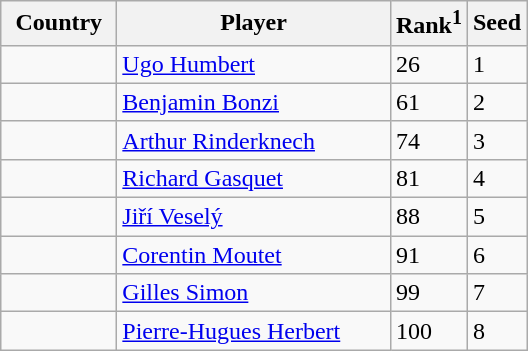<table class="sortable wikitable">
<tr>
<th width="70">Country</th>
<th width="175">Player</th>
<th>Rank<sup>1</sup></th>
<th>Seed</th>
</tr>
<tr>
<td></td>
<td><a href='#'>Ugo Humbert</a></td>
<td>26</td>
<td>1</td>
</tr>
<tr>
<td></td>
<td><a href='#'>Benjamin Bonzi</a></td>
<td>61</td>
<td>2</td>
</tr>
<tr>
<td></td>
<td><a href='#'>Arthur Rinderknech</a></td>
<td>74</td>
<td>3</td>
</tr>
<tr>
<td></td>
<td><a href='#'>Richard Gasquet</a></td>
<td>81</td>
<td>4</td>
</tr>
<tr>
<td></td>
<td><a href='#'>Jiří Veselý</a></td>
<td>88</td>
<td>5</td>
</tr>
<tr>
<td></td>
<td><a href='#'>Corentin Moutet</a></td>
<td>91</td>
<td>6</td>
</tr>
<tr>
<td></td>
<td><a href='#'>Gilles Simon</a></td>
<td>99</td>
<td>7</td>
</tr>
<tr>
<td></td>
<td><a href='#'>Pierre-Hugues Herbert</a></td>
<td>100</td>
<td>8</td>
</tr>
</table>
